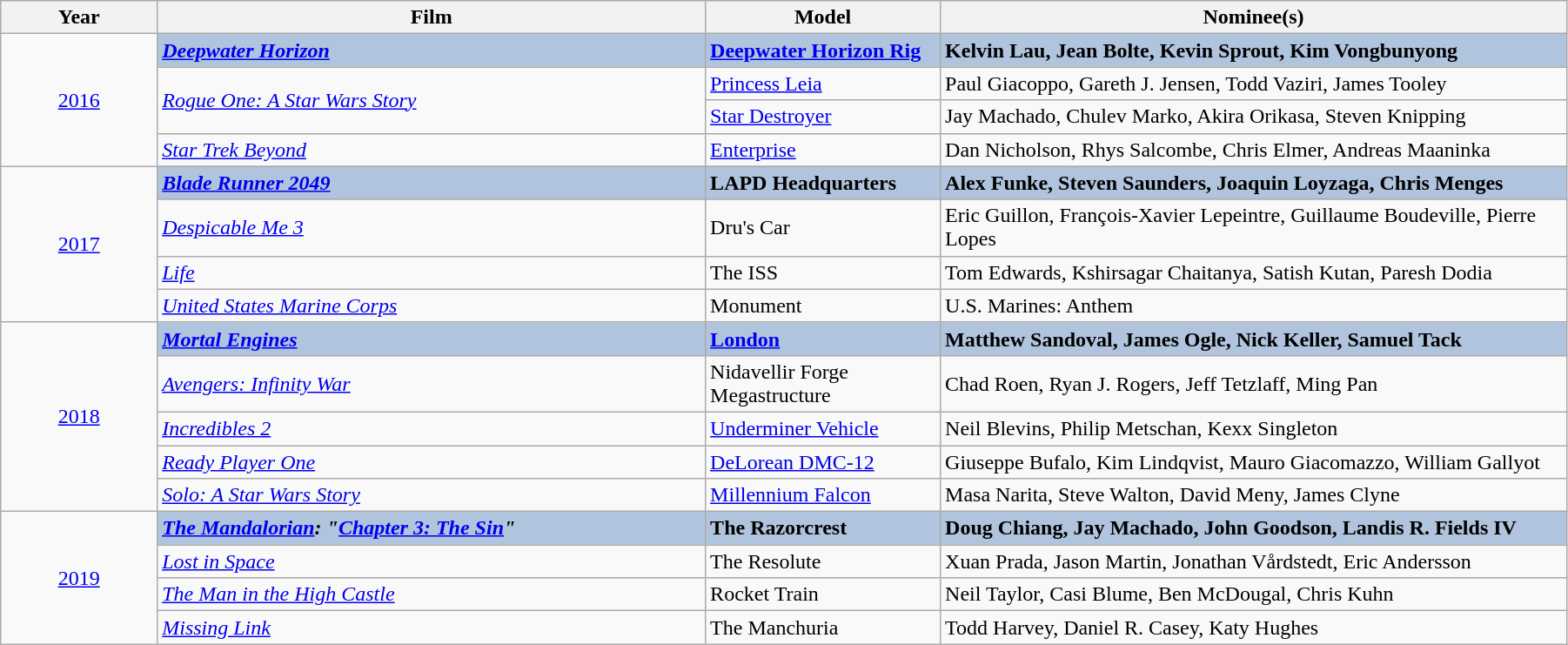<table class="wikitable" width="95%" cellpadding="5">
<tr>
<th width="10%">Year</th>
<th width="35%">Film</th>
<th width="15%">Model</th>
<th width="45%">Nominee(s)</th>
</tr>
<tr>
<td rowspan="4" style="text-align:center;"><a href='#'>2016</a><br></td>
<td style="background:#B0C4DE;"><strong><em><a href='#'>Deepwater Horizon</a></em></strong></td>
<td style="background:#B0C4DE;"><strong><a href='#'>Deepwater Horizon Rig</a></strong></td>
<td style="background:#B0C4DE;"><strong>Kelvin Lau, Jean Bolte, Kevin Sprout, Kim Vongbunyong</strong></td>
</tr>
<tr>
<td rowspan="2"><em><a href='#'>Rogue One: A Star Wars Story</a></em></td>
<td><a href='#'>Princess Leia</a></td>
<td>Paul Giacoppo, Gareth J. Jensen, Todd Vaziri, James Tooley</td>
</tr>
<tr>
<td><a href='#'>Star Destroyer</a></td>
<td>Jay Machado, Chulev Marko, Akira Orikasa, Steven Knipping</td>
</tr>
<tr>
<td><em><a href='#'>Star Trek Beyond</a></em></td>
<td><a href='#'>Enterprise</a></td>
<td>Dan Nicholson, Rhys Salcombe, Chris Elmer, Andreas Maaninka</td>
</tr>
<tr>
<td rowspan="4" style="text-align:center;"><a href='#'>2017</a><br></td>
<td style="background:#B0C4DE;"><strong><em><a href='#'>Blade Runner 2049</a></em></strong></td>
<td style="background:#B0C4DE;"><strong>LAPD Headquarters</strong></td>
<td style="background:#B0C4DE;"><strong>Alex Funke, Steven Saunders, Joaquin Loyzaga, Chris Menges</strong></td>
</tr>
<tr>
<td><em><a href='#'>Despicable Me 3</a></em></td>
<td>Dru's Car</td>
<td>Eric Guillon, François-Xavier Lepeintre, Guillaume Boudeville, Pierre Lopes</td>
</tr>
<tr>
<td><em><a href='#'>Life</a></em></td>
<td>The ISS</td>
<td>Tom Edwards, Kshirsagar Chaitanya, Satish Kutan, Paresh Dodia</td>
</tr>
<tr>
<td><em><a href='#'>United States Marine Corps</a></em></td>
<td>Monument</td>
<td>U.S. Marines: Anthem</td>
</tr>
<tr>
<td rowspan="5" style="text-align:center;"><a href='#'>2018</a><br></td>
<td style="background:#B0C4DE;"><strong><em><a href='#'>Mortal Engines</a></em></strong></td>
<td style="background:#B0C4DE;"><strong><a href='#'>London</a></strong></td>
<td style="background:#B0C4DE;"><strong>Matthew Sandoval, James Ogle, Nick Keller, Samuel Tack</strong></td>
</tr>
<tr>
<td><em><a href='#'>Avengers: Infinity War</a></em></td>
<td>Nidavellir Forge Megastructure</td>
<td>Chad Roen, Ryan J. Rogers, Jeff Tetzlaff, Ming Pan</td>
</tr>
<tr>
<td><em><a href='#'>Incredibles 2</a></em></td>
<td><a href='#'>Underminer Vehicle</a></td>
<td>Neil Blevins, Philip Metschan, Kexx Singleton</td>
</tr>
<tr>
<td><em><a href='#'>Ready Player One</a></em></td>
<td><a href='#'>DeLorean DMC-12</a></td>
<td>Giuseppe Bufalo, Kim Lindqvist, Mauro Giacomazzo, William Gallyot</td>
</tr>
<tr>
<td><em><a href='#'>Solo: A Star Wars Story</a></em></td>
<td><a href='#'>Millennium Falcon</a></td>
<td>Masa Narita, Steve Walton, David Meny, James Clyne</td>
</tr>
<tr>
<td rowspan="4" style="text-align:center;"><a href='#'>2019</a><br></td>
<td style="background:#B0C4DE;"><strong><em><a href='#'>The Mandalorian</a>: "<a href='#'>Chapter 3: The Sin</a>"</em></strong></td>
<td style="background:#B0C4DE;"><strong>The Razorcrest</strong></td>
<td style="background:#B0C4DE;"><strong>Doug Chiang, Jay Machado, John Goodson, Landis R. Fields IV</strong></td>
</tr>
<tr>
<td><em><a href='#'>Lost in Space</a></em></td>
<td>The Resolute</td>
<td>Xuan Prada, Jason Martin, Jonathan Vårdstedt, Eric Andersson</td>
</tr>
<tr>
<td><em><a href='#'>The Man in the High Castle</a></em></td>
<td>Rocket Train</td>
<td>Neil Taylor, Casi Blume, Ben McDougal, Chris Kuhn</td>
</tr>
<tr>
<td><em><a href='#'>Missing Link</a></em></td>
<td>The Manchuria</td>
<td>Todd Harvey, Daniel R. Casey, Katy Hughes</td>
</tr>
</table>
